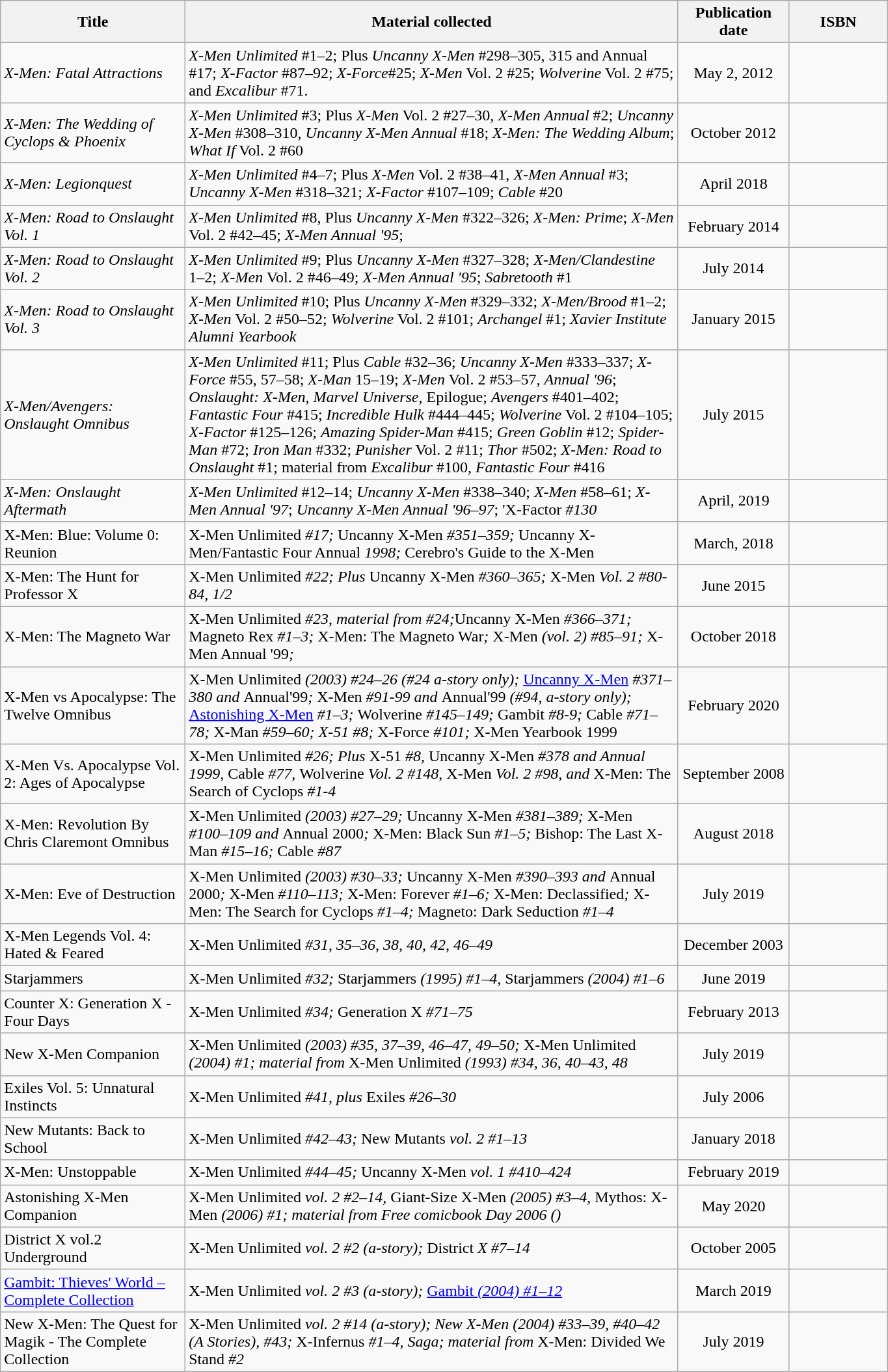<table class="wikitable" width="72%">
<tr>
<th width="15%">Title</th>
<th width="40%">Material collected</th>
<th width="8%">Publication date</th>
<th width="8%">ISBN</th>
</tr>
<tr>
<td><em>X-Men: Fatal Attractions</em></td>
<td><em>X-Men Unlimited</em> #1–2; Plus <em>Uncanny X-Men</em> #298–305, 315 and Annual #17; <em>X-Factor</em> #87–92; <em>X-Force</em>#25; <em>X-Men</em> Vol. 2 #25; <em>Wolverine</em> Vol. 2 #75; and <em>Excalibur</em> #71.</td>
<td align="center">May 2, 2012</td>
<td align="center"></td>
</tr>
<tr>
<td><em>X-Men: The Wedding of Cyclops & Phoenix</em></td>
<td><em>X-Men Unlimited</em> #3; Plus <em>X-Men</em> Vol. 2 #27–30, <em>X-Men Annual</em> #2; <em>Uncanny X-Men</em> #308–310, <em>Uncanny X-Men Annual</em>  #18;  <em>X-Men: The Wedding Album</em>; <em>What If</em> Vol. 2 #60</td>
<td align="center">October 2012</td>
<td align="center"></td>
</tr>
<tr>
<td><em>X-Men: Legionquest</em></td>
<td><em>X-Men Unlimited</em> #4–7; Plus <em>X-Men</em> Vol. 2 #38–41, <em>X-Men Annual</em> #3; <em>Uncanny X-Men</em> #318–321;  <em>X-Factor</em> #107–109; <em>Cable</em> #20</td>
<td align="center">April 2018</td>
<td align="center"></td>
</tr>
<tr>
<td><em>X-Men: Road to Onslaught Vol. 1</em></td>
<td><em>X-Men Unlimited</em>  #8, Plus <em>Uncanny X-Men</em> #322–326; <em>X-Men: Prime</em>; <em>X-Men</em> Vol. 2 #42–45; <em>X-Men Annual '95</em>;</td>
<td align="center">February 2014</td>
<td align="center"></td>
</tr>
<tr>
<td><em>X-Men: Road to Onslaught Vol. 2</em></td>
<td><em>X-Men Unlimited</em> #9; Plus <em>Uncanny X-Men</em> #327–328; <em>X-Men/Clandestine</em> 1–2; <em>X-Men</em> Vol. 2 #46–49; <em>X-Men Annual '95</em>;  <em>Sabretooth</em> #1</td>
<td align="center">July 2014</td>
<td align="center"></td>
</tr>
<tr>
<td><em>X-Men: Road to Onslaught Vol. 3</em></td>
<td><em>X-Men Unlimited</em> #10; Plus <em>Uncanny X-Men</em> #329–332; <em>X-Men/Brood</em> #1–2; <em>X-Men</em> Vol. 2 #50–52; <em>Wolverine</em> Vol. 2 #101;  <em>Archangel</em> #1; <em>Xavier Institute Alumni Yearbook</em></td>
<td align="center">January 2015</td>
<td align="center"></td>
</tr>
<tr>
<td><em>X-Men/Avengers: Onslaught Omnibus</em></td>
<td><em>X-Men Unlimited</em> #11; Plus <em>Cable</em> #32–36; <em>Uncanny X-Men</em> #333–337; <em>X-Force</em> #55, 57–58; <em>X-Man</em> 15–19; <em>X-Men</em> Vol. 2 #53–57, <em>Annual '96</em>; <em>Onslaught: X-Men</em>, <em>Marvel Universe</em>, Epilogue; <em>Avengers</em> #401–402; <em>Fantastic Four</em> #415; <em>Incredible Hulk</em> #444–445; <em>Wolverine</em> Vol. 2 #104–105; <em>X-Factor</em> #125–126; <em>Amazing Spider-Man</em> #415; <em>Green Goblin</em> #12; <em>Spider-Man</em> #72; <em>Iron Man</em> #332; <em>Punisher</em> Vol. 2 #11; <em>Thor</em> #502; <em>X-Men: Road to Onslaught</em> #1; material from <em>Excalibur</em> #100, <em>Fantastic Four</em> #416</td>
<td align="center">July 2015</td>
<td align="center"></td>
</tr>
<tr>
<td><em>X-Men: Onslaught Aftermath</em></td>
<td><em>X-Men Unlimited</em> #12–14; <em>Uncanny X-Men</em> #338–340; <em>X-Men</em> #58–61; <em>X-Men Annual '97</em>; <em>Uncanny X-Men Annual '96–97</em>; 'X-Factor<em> #130</td>
<td Align="center">April, 2019</td>
<td align="center"></td>
</tr>
<tr>
<td></em>X-Men: Blue: Volume 0: Reunion<em></td>
<td></em>X-Men Unlimited<em> #17; </em>Uncanny X-Men<em> #351–359; </em>Uncanny X-Men/Fantastic Four Annual<em> 1998; </em>Cerebro's Guide to the X-Men<em></td>
<td Align="center">March, 2018</td>
<td align="center"></td>
</tr>
<tr>
<td></em>X-Men: The Hunt for Professor X<em></td>
<td></em>X-Men Unlimited<em> #22; Plus </em>Uncanny X-Men<em> #360–365; </em>X-Men<em> Vol. 2 #80-84, 1/2</td>
<td align="center">June 2015</td>
<td align="center"></td>
</tr>
<tr>
<td></em>X-Men: The Magneto War<em></td>
<td></em>X-Men Unlimited<em> #23, material from #24;</em>Uncanny X-Men<em> #366–371; </em>Magneto Rex<em> #1–3; </em>X-Men: The Magneto War<em>; </em>X-Men<em> (vol. 2) #85–91; </em>X-Men Annual '99<em>;</td>
<td align="center">October 2018</td>
<td align="center"></td>
</tr>
<tr>
<td></em>X-Men vs Apocalypse: The Twelve Omnibus<em></td>
<td></em>X-Men Unlimited<em> (2003) #24–26 (#24 a-story only); </em><a href='#'>Uncanny X-Men</a><em> #371–380 and </em>Annual'99<em>; </em>X-Men<em> #91-99 and </em>Annual'99<em> (#94, a-story only); </em><a href='#'>Astonishing X-Men</a><em> #1–3; </em>Wolverine<em> #145–149; </em>Gambit<em> #8-9; </em>Cable<em> #71–78; </em>X-Man<em> #59–60; X-51 #8; </em>X-Force<em> #101; </em>X-Men Yearbook 1999<em></td>
<td align="center">February 2020</td>
<td align="center"></td>
</tr>
<tr>
<td></em>X-Men Vs. Apocalypse Vol. 2: Ages of Apocalypse<em></td>
<td></em>X-Men Unlimited<em> #26; Plus </em>X-51<em> #8, </em>Uncanny X-Men<em> #378 and Annual 1999, </em>Cable<em> #77, </em>Wolverine<em> Vol. 2 #148,  </em>X-Men<em> Vol. 2 #98, and </em>X-Men: The Search of Cyclops<em> #1-4</td>
<td align="center">September 2008</td>
<td align="center"></td>
</tr>
<tr>
<td></em>X-Men: Revolution By Chris Claremont Omnibus<em></td>
<td></em>X-Men Unlimited<em> (2003) #27–29; </em>Uncanny X-Men<em> #381–389; </em>X-Men<em> #100–109 and </em>Annual 2000<em>; </em>X-Men: Black Sun<em> #1–5; </em>Bishop: The Last X-Man<em> #15–16; </em>Cable<em> #87</td>
<td align="center">August 2018</td>
<td align="center"></td>
</tr>
<tr>
<td></em>X-Men: Eve of Destruction<em></td>
<td></em>X-Men Unlimited<em> (2003) #30–33; </em>Uncanny X-Men<em> #390–393 and </em>Annual 2000<em>; </em>X-Men<em> #110–113; </em>X-Men: Forever<em> #1–6; </em>X-Men: Declassified<em>; </em>X-Men: The Search for Cyclops<em> #1–4; </em>Magneto: Dark Seduction<em> #1–4</td>
<td align="center">July 2019</td>
<td align="center"></td>
</tr>
<tr>
<td></em>X-Men Legends Vol. 4: Hated & Feared<em></td>
<td></em>X-Men Unlimited<em> #31, 35–36, 38, 40, 42, 46–49</td>
<td align="center">December 2003</td>
<td align="center"></td>
</tr>
<tr>
<td></em>Starjammers<em></td>
<td></em>X-Men Unlimited<em> #32; </em>Starjammers<em> (1995) #1–4, </em>Starjammers<em> (2004) #1–6</td>
<td align="center">June 2019</td>
<td align="center"></td>
</tr>
<tr>
<td></em>Counter X: Generation X - Four Days<em></td>
<td></em>X-Men Unlimited<em> #34; </em>Generation X<em> #71–75</td>
<td align="center">February 2013</td>
<td align="center"></td>
</tr>
<tr>
<td></em>New X-Men Companion<em></td>
<td></em>X-Men Unlimited<em> (2003) #35, 37–39, 46–47, 49–50; </em>X-Men Unlimited<em> (2004) #1; material from </em>X-Men Unlimited<em> (1993) #34, 36, 40–43, 48</td>
<td align="center">July 2019</td>
<td align="center"></td>
</tr>
<tr>
<td></em>Exiles Vol. 5: Unnatural Instincts<em></td>
<td></em>X-Men Unlimited<em> #41, plus </em>Exiles<em> #26–30</td>
<td align="center">July 2006</td>
<td align="center"></td>
</tr>
<tr>
<td></em>New Mutants: Back to School<em></td>
<td></em>X-Men Unlimited<em> #42–43; </em>New Mutants<em> vol. 2 #1–13</td>
<td align="center">January 2018</td>
<td align="center"></td>
</tr>
<tr>
<td></em>X-Men: Unstoppable<em></td>
<td></em>X-Men Unlimited<em> #44–45; </em>Uncanny X-Men<em> vol. 1 #410–424</td>
<td align="center">February 2019</td>
<td align="center"></td>
</tr>
<tr>
<td></em>Astonishing X-Men Companion<em></td>
<td></em>X-Men Unlimited<em> vol. 2 #2–14, </em>Giant-Size X-Men<em> (2005) #3–4, </em>Mythos: X-Men<em> (2006) #1; material from Free comicbook Day 2006 (</em><em>)</td>
<td align="center">May 2020</td>
<td align="center"></td>
</tr>
<tr>
<td></em>District X vol.2 Underground<em></td>
<td></em>X-Men Unlimited<em> vol. 2 #2 (a-story); </em>District<em> X #7–14</td>
<td align="center">October 2005</td>
<td align="center"></td>
</tr>
<tr>
<td><a href='#'></em>Gambit: Thieves' World – Complete Collection<em></a></td>
<td></em>X-Men Unlimited<em> vol. 2 #3 (a-story); <a href='#'></em>Gambit<em> (2004) #1–12</a></td>
<td align="center">March 2019</td>
<td align="center"></td>
</tr>
<tr>
<td></em>New X-Men: The Quest for Magik - The Complete Collection<em></td>
<td></em>X-Men Unlimited<em> vol. 2 #14 (a-story); New X-Men (2004) #33–39, #40–42 (A Stories), #43; </em>X-Infernus<em> #1–4, Saga; material from </em>X-Men: Divided We Stand<em> #2</td>
<td align="center">July 2019</td>
<td align="center"></td>
</tr>
</table>
